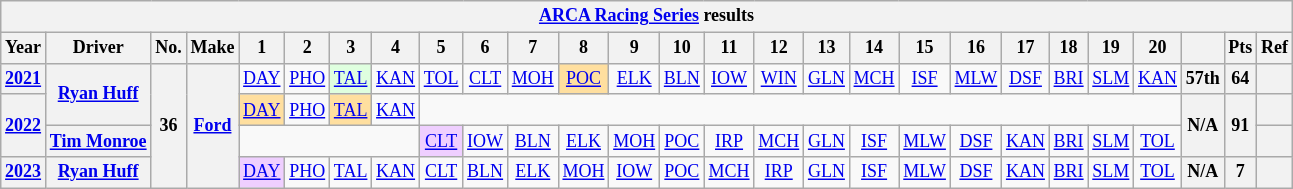<table class="wikitable" style="text-align:center; font-size:75%">
<tr>
<th colspan=27><a href='#'>ARCA Racing Series</a> results</th>
</tr>
<tr>
<th>Year</th>
<th>Driver</th>
<th>No.</th>
<th>Make</th>
<th>1</th>
<th>2</th>
<th>3</th>
<th>4</th>
<th>5</th>
<th>6</th>
<th>7</th>
<th>8</th>
<th>9</th>
<th>10</th>
<th>11</th>
<th>12</th>
<th>13</th>
<th>14</th>
<th>15</th>
<th>16</th>
<th>17</th>
<th>18</th>
<th>19</th>
<th>20</th>
<th></th>
<th>Pts</th>
<th>Ref</th>
</tr>
<tr>
<th><a href='#'>2021</a></th>
<th rowspan=2><a href='#'>Ryan Huff</a></th>
<th rowspan="4">36</th>
<th rowspan="4"><a href='#'>Ford</a></th>
<td><a href='#'>DAY</a></td>
<td><a href='#'>PHO</a></td>
<td style="background:#DFFFDF;"><a href='#'>TAL</a><br></td>
<td><a href='#'>KAN</a></td>
<td><a href='#'>TOL</a></td>
<td><a href='#'>CLT</a></td>
<td><a href='#'>MOH</a></td>
<td style="background:#FFDF9F;"><a href='#'>POC</a><br></td>
<td><a href='#'>ELK</a></td>
<td><a href='#'>BLN</a></td>
<td><a href='#'>IOW</a></td>
<td><a href='#'>WIN</a></td>
<td><a href='#'>GLN</a></td>
<td><a href='#'>MCH</a></td>
<td><a href='#'>ISF</a></td>
<td><a href='#'>MLW</a></td>
<td><a href='#'>DSF</a></td>
<td><a href='#'>BRI</a></td>
<td><a href='#'>SLM</a></td>
<td><a href='#'>KAN</a></td>
<th>57th</th>
<th>64</th>
<th></th>
</tr>
<tr>
<th rowspan=2><a href='#'>2022</a></th>
<td style="background:#FFDF9F;"><a href='#'>DAY</a><br></td>
<td><a href='#'>PHO</a></td>
<td style="background:#FFDF9F;"><a href='#'>TAL</a><br></td>
<td><a href='#'>KAN</a></td>
<td colspan=16></td>
<th rowspan=2>N/A</th>
<th rowspan=2>91</th>
<th></th>
</tr>
<tr>
<th><a href='#'>Tim Monroe</a></th>
<td colspan=4></td>
<td style="background:#EFCFFF;"><a href='#'>CLT</a><br></td>
<td><a href='#'>IOW</a></td>
<td><a href='#'>BLN</a></td>
<td><a href='#'>ELK</a></td>
<td><a href='#'>MOH</a></td>
<td><a href='#'>POC</a></td>
<td><a href='#'>IRP</a></td>
<td><a href='#'>MCH</a></td>
<td><a href='#'>GLN</a></td>
<td><a href='#'>ISF</a></td>
<td><a href='#'>MLW</a></td>
<td><a href='#'>DSF</a></td>
<td><a href='#'>KAN</a></td>
<td><a href='#'>BRI</a></td>
<td><a href='#'>SLM</a></td>
<td><a href='#'>TOL</a></td>
<th></th>
</tr>
<tr>
<th><a href='#'>2023</a></th>
<th><a href='#'>Ryan Huff</a></th>
<td style="background:#EFCFFF;"><a href='#'>DAY</a><br></td>
<td><a href='#'>PHO</a></td>
<td><a href='#'>TAL</a></td>
<td><a href='#'>KAN</a></td>
<td><a href='#'>CLT</a></td>
<td><a href='#'>BLN</a></td>
<td><a href='#'>ELK</a></td>
<td><a href='#'>MOH</a></td>
<td><a href='#'>IOW</a></td>
<td><a href='#'>POC</a></td>
<td><a href='#'>MCH</a></td>
<td><a href='#'>IRP</a></td>
<td><a href='#'>GLN</a></td>
<td><a href='#'>ISF</a></td>
<td><a href='#'>MLW</a></td>
<td><a href='#'>DSF</a></td>
<td><a href='#'>KAN</a></td>
<td><a href='#'>BRI</a></td>
<td><a href='#'>SLM</a></td>
<td><a href='#'>TOL</a></td>
<th>N/A</th>
<th>7</th>
<th></th>
</tr>
</table>
